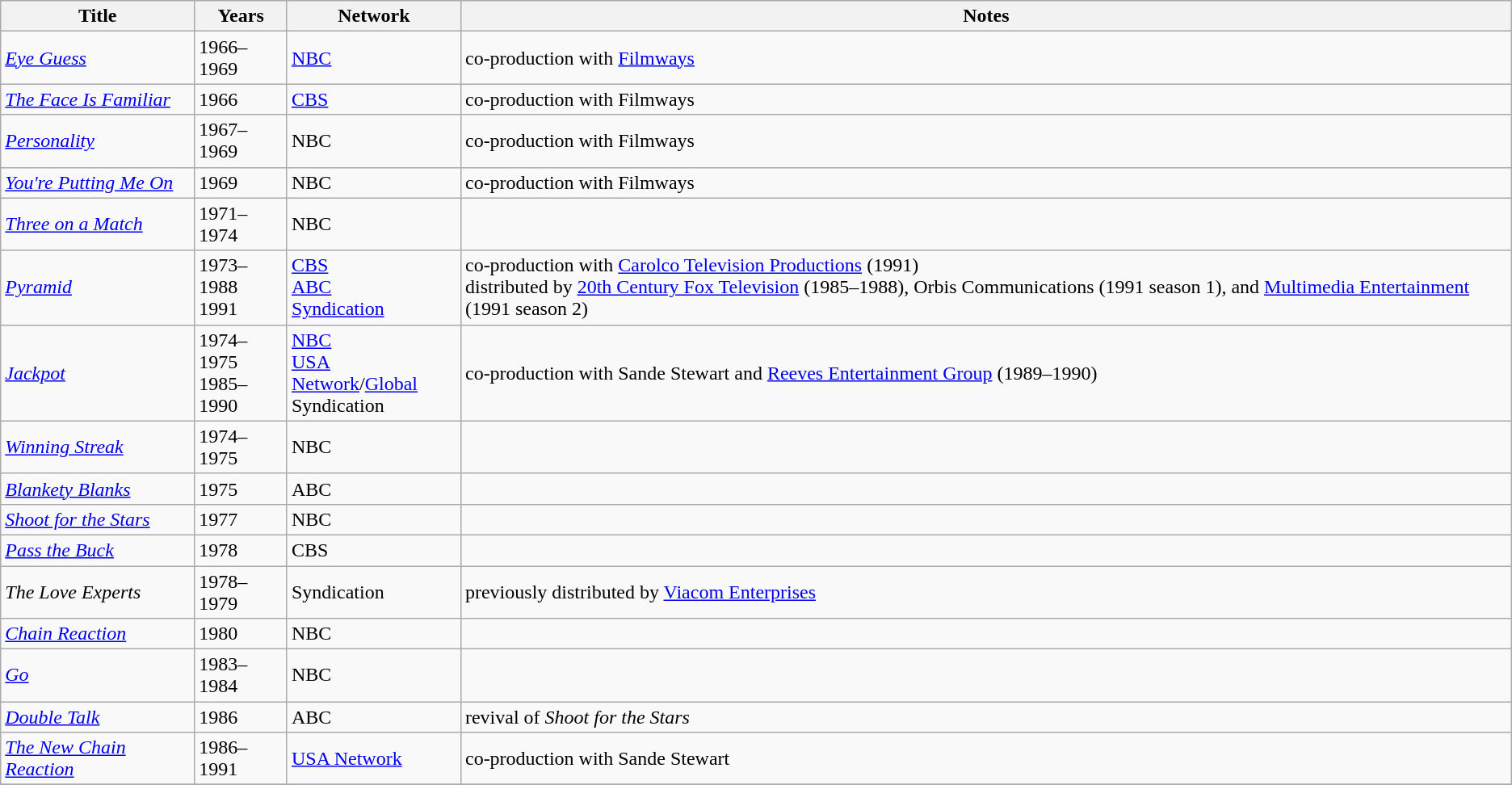<table class="wikitable sortable">
<tr>
<th>Title</th>
<th>Years</th>
<th>Network</th>
<th>Notes</th>
</tr>
<tr>
<td><em><a href='#'>Eye Guess</a></em></td>
<td>1966–1969</td>
<td><a href='#'>NBC</a></td>
<td>co-production with <a href='#'>Filmways</a></td>
</tr>
<tr>
<td><em><a href='#'>The Face Is Familiar</a></em></td>
<td>1966</td>
<td><a href='#'>CBS</a></td>
<td>co-production with Filmways</td>
</tr>
<tr>
<td><em><a href='#'>Personality</a></em></td>
<td>1967–1969</td>
<td>NBC</td>
<td>co-production with Filmways</td>
</tr>
<tr>
<td><em><a href='#'>You're Putting Me On</a></em></td>
<td>1969</td>
<td>NBC</td>
<td>co-production with Filmways</td>
</tr>
<tr>
<td><em><a href='#'>Three on a Match</a></em></td>
<td>1971–1974</td>
<td>NBC</td>
<td></td>
</tr>
<tr>
<td><em><a href='#'>Pyramid</a></em></td>
<td>1973–1988<br>1991</td>
<td><a href='#'>CBS</a><br><a href='#'>ABC</a><br><a href='#'>Syndication</a></td>
<td>co-production with <a href='#'>Carolco Television Productions</a> (1991)<br>distributed by <a href='#'>20th Century Fox Television</a> (1985–1988), Orbis Communications (1991 season 1), and <a href='#'>Multimedia Entertainment</a> (1991 season 2)</td>
</tr>
<tr>
<td><em><a href='#'>Jackpot</a></em></td>
<td>1974–1975<br>1985–1990</td>
<td><a href='#'>NBC</a><br><a href='#'>USA Network</a>/<a href='#'>Global</a><br>Syndication</td>
<td>co-production with Sande Stewart and <a href='#'>Reeves Entertainment Group</a> (1989–1990)</td>
</tr>
<tr>
<td><em><a href='#'>Winning Streak</a></em></td>
<td>1974–1975</td>
<td>NBC</td>
<td></td>
</tr>
<tr>
<td><em><a href='#'>Blankety Blanks</a></em></td>
<td>1975</td>
<td>ABC</td>
<td></td>
</tr>
<tr>
<td><em><a href='#'>Shoot for the Stars</a></em></td>
<td>1977</td>
<td>NBC</td>
<td></td>
</tr>
<tr>
<td><em><a href='#'>Pass the Buck</a></em></td>
<td>1978</td>
<td>CBS</td>
<td></td>
</tr>
<tr>
<td><em>The Love Experts</em></td>
<td>1978–1979</td>
<td>Syndication</td>
<td>previously distributed by <a href='#'>Viacom Enterprises</a></td>
</tr>
<tr>
<td><em><a href='#'>Chain Reaction</a></em></td>
<td>1980</td>
<td>NBC</td>
<td></td>
</tr>
<tr>
<td><em><a href='#'>Go</a></em></td>
<td>1983–1984</td>
<td>NBC</td>
<td></td>
</tr>
<tr>
<td><em><a href='#'>Double Talk</a></em></td>
<td>1986</td>
<td>ABC</td>
<td>revival of <em>Shoot for the Stars</em></td>
</tr>
<tr>
<td><em><a href='#'>The New Chain Reaction</a></em></td>
<td>1986–1991</td>
<td><a href='#'>USA Network</a></td>
<td>co-production with Sande Stewart</td>
</tr>
<tr>
</tr>
</table>
